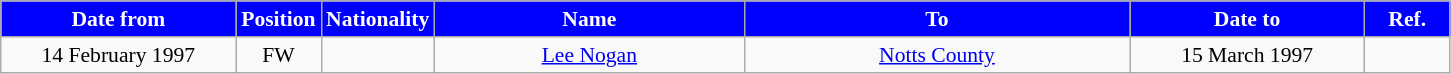<table class="wikitable"  style="text-align:center; font-size:90%; ">
<tr>
<th style="background:#00f; color:white; width:150px;">Date from</th>
<th style="background:#00f; color:white; width:50px;">Position</th>
<th style="background:#00f; color:white; width:50px;">Nationality</th>
<th style="background:#00f; color:white; width:200px;">Name</th>
<th style="background:#00f; color:white; width:250px;">To</th>
<th style="background:#00f; color:white; width:150px;">Date to</th>
<th style="background:#00f; color:white; width:50px;">Ref.</th>
</tr>
<tr>
<td>14 February 1997</td>
<td>FW</td>
<td></td>
<td><a href='#'>Lee Nogan</a></td>
<td><a href='#'>Notts County</a></td>
<td>15 March 1997</td>
<td></td>
</tr>
</table>
